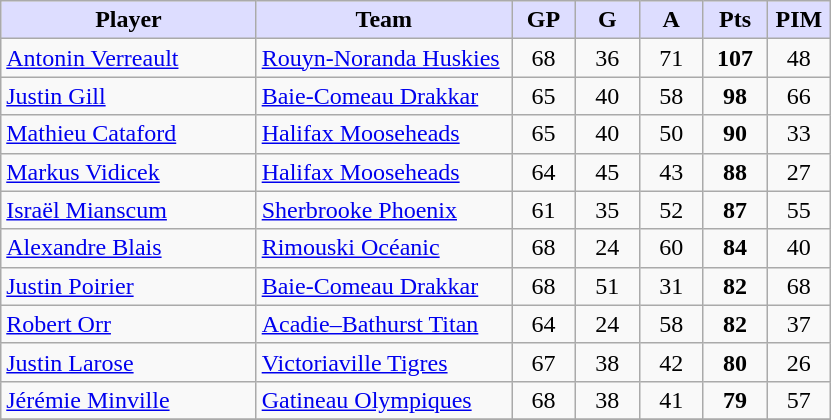<table class="wikitable" style="text-align:center">
<tr>
<th style="background:#ddf; width:30%;">Player</th>
<th style="background:#ddf; width:30%;">Team</th>
<th style="background:#ddf; width:7.5%;">GP</th>
<th style="background:#ddf; width:7.5%;">G</th>
<th style="background:#ddf; width:7.5%;">A</th>
<th style="background:#ddf; width:7.5%;">Pts</th>
<th style="background:#ddf; width:7.5%;">PIM</th>
</tr>
<tr>
<td align=left><a href='#'>Antonin Verreault</a></td>
<td align=left><a href='#'>Rouyn-Noranda Huskies</a></td>
<td>68</td>
<td>36</td>
<td>71</td>
<td><strong>107</strong></td>
<td>48</td>
</tr>
<tr>
<td align=left><a href='#'>Justin Gill</a></td>
<td align=left><a href='#'>Baie-Comeau Drakkar</a></td>
<td>65</td>
<td>40</td>
<td>58</td>
<td><strong>98</strong></td>
<td>66</td>
</tr>
<tr>
<td align=left><a href='#'>Mathieu Cataford</a></td>
<td align=left><a href='#'>Halifax Mooseheads</a></td>
<td>65</td>
<td>40</td>
<td>50</td>
<td><strong>90</strong></td>
<td>33</td>
</tr>
<tr>
<td align=left><a href='#'>Markus Vidicek</a></td>
<td align=left><a href='#'>Halifax Mooseheads</a></td>
<td>64</td>
<td>45</td>
<td>43</td>
<td><strong>88</strong></td>
<td>27</td>
</tr>
<tr>
<td align=left><a href='#'>Israël Mianscum</a></td>
<td align=left><a href='#'>Sherbrooke Phoenix</a></td>
<td>61</td>
<td>35</td>
<td>52</td>
<td><strong>87</strong></td>
<td>55</td>
</tr>
<tr>
<td align=left><a href='#'>Alexandre Blais</a></td>
<td align=left><a href='#'>Rimouski Océanic</a></td>
<td>68</td>
<td>24</td>
<td>60</td>
<td><strong>84</strong></td>
<td>40</td>
</tr>
<tr>
<td align=left><a href='#'>Justin Poirier</a></td>
<td align=left><a href='#'>Baie-Comeau Drakkar</a></td>
<td>68</td>
<td>51</td>
<td>31</td>
<td><strong>82</strong></td>
<td>68</td>
</tr>
<tr>
<td align=left><a href='#'>Robert Orr</a></td>
<td align=left><a href='#'>Acadie–Bathurst Titan</a></td>
<td>64</td>
<td>24</td>
<td>58</td>
<td><strong>82</strong></td>
<td>37</td>
</tr>
<tr>
<td align=left><a href='#'>Justin Larose</a></td>
<td align=left><a href='#'>Victoriaville Tigres</a></td>
<td>67</td>
<td>38</td>
<td>42</td>
<td><strong>80</strong></td>
<td>26</td>
</tr>
<tr>
<td align=left><a href='#'>Jérémie Minville</a></td>
<td align=left><a href='#'>Gatineau Olympiques</a></td>
<td>68</td>
<td>38</td>
<td>41</td>
<td><strong>79</strong></td>
<td>57</td>
</tr>
<tr>
</tr>
</table>
